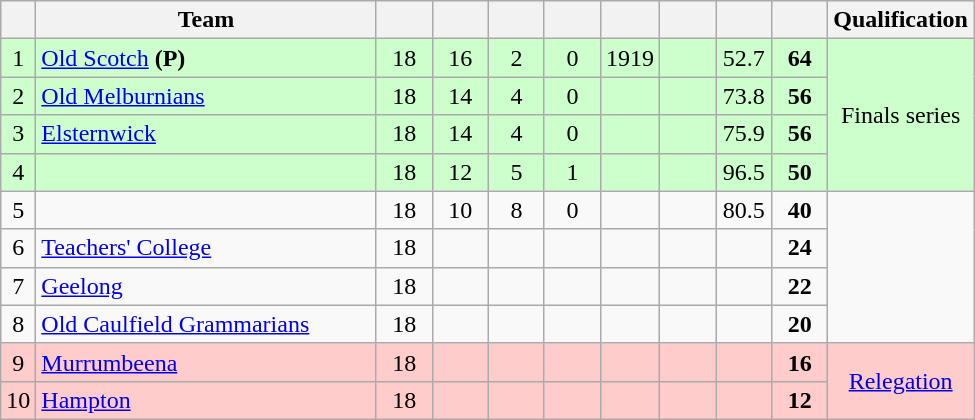<table class="wikitable" style="text-align:center; margin-bottom:0">
<tr>
<th style="width:10px"></th>
<th style="width:35%;">Team</th>
<th style="width:30px;"></th>
<th style="width:30px;"></th>
<th style="width:30px;"></th>
<th style="width:30px;"></th>
<th style="width:30px;"></th>
<th style="width:30px;"></th>
<th style="width:30px;"></th>
<th style="width:30px;"></th>
<th>Qualification</th>
</tr>
<tr style="background:#ccffcc;">
<td>1</td>
<td style="text-align:left;"><a href='#'>Old Scotch</a> <strong>(P)</strong></td>
<td>18</td>
<td>16</td>
<td>2</td>
<td>0</td>
<td>1919</td>
<td></td>
<td>52.7</td>
<td><strong>64</strong></td>
<td rowspan=4>Finals series</td>
</tr>
<tr style="background:#ccffcc;">
<td>2</td>
<td style="text-align:left;"><a href='#'>Old Melburnians</a></td>
<td>18</td>
<td>14</td>
<td>4</td>
<td>0</td>
<td></td>
<td></td>
<td>73.8</td>
<td><strong>56</strong></td>
</tr>
<tr style="background:#ccffcc;">
<td>3</td>
<td style="text-align:left;"><a href='#'>Elsternwick</a></td>
<td>18</td>
<td>14</td>
<td>4</td>
<td>0</td>
<td></td>
<td></td>
<td>75.9</td>
<td><strong>56</strong></td>
</tr>
<tr style="background:#ccffcc;">
<td>4</td>
<td style="text-align:left;"></td>
<td>18</td>
<td>12</td>
<td>5</td>
<td>1</td>
<td></td>
<td></td>
<td>96.5</td>
<td><strong>50</strong></td>
</tr>
<tr>
<td>5</td>
<td style="text-align:left;"></td>
<td>18</td>
<td>10</td>
<td>8</td>
<td>0</td>
<td></td>
<td></td>
<td>80.5</td>
<td><strong>40</strong></td>
</tr>
<tr>
<td>6</td>
<td style="text-align:left;"><a href='#'>Teachers' College</a></td>
<td>18</td>
<td></td>
<td></td>
<td></td>
<td></td>
<td></td>
<td></td>
<td><strong>24</strong></td>
</tr>
<tr>
<td>7</td>
<td style="text-align:left;"><a href='#'>Geelong</a></td>
<td>18</td>
<td></td>
<td></td>
<td></td>
<td></td>
<td></td>
<td></td>
<td><strong>22</strong></td>
</tr>
<tr>
<td>8</td>
<td style="text-align:left;"><a href='#'>Old Caulfield Grammarians</a></td>
<td>18</td>
<td></td>
<td></td>
<td></td>
<td></td>
<td></td>
<td></td>
<td><strong>20</strong></td>
</tr>
<tr style="background:#FFCCCC;">
<td>9</td>
<td style="text-align:left;"><a href='#'>Murrumbeena</a></td>
<td>18</td>
<td></td>
<td></td>
<td></td>
<td></td>
<td></td>
<td></td>
<td><strong>16</strong></td>
<td rowspan=2><a href='#'>Relegation</a></td>
</tr>
<tr style="background:#FFCCCC;">
<td>10</td>
<td style="text-align:left;"><a href='#'>Hampton</a></td>
<td>18</td>
<td></td>
<td></td>
<td></td>
<td></td>
<td></td>
<td></td>
<td><strong>12</strong></td>
</tr>
</table>
